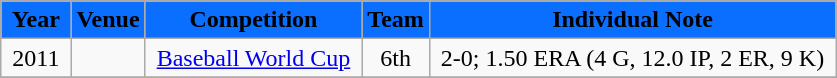<table class="wikitable">
<tr>
<th style="background:#0A6EFF"><span>Year</span></th>
<th style="background:#0A6EFF"><span>Venue</span></th>
<th style="background:#0A6EFF"><span>Competition</span></th>
<th style="background:#0A6EFF"><span>Team</span></th>
<th style="background:#0A6EFF"><span>Individual Note</span></th>
</tr>
<tr>
<td> 2011 </td>
<td>  </td>
<td> <a href='#'>Baseball World Cup</a> </td>
<td style="text-align:center">6th</td>
<td> 2-0; 1.50 ERA (4 G, 12.0 IP, 2 ER, 9 K) </td>
</tr>
<tr>
</tr>
</table>
